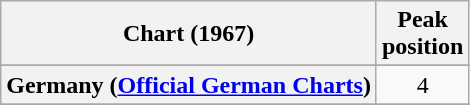<table class="wikitable sortable plainrowheaders" style="text-align:center">
<tr>
<th>Chart (1967)</th>
<th>Peak<br>position</th>
</tr>
<tr>
</tr>
<tr>
</tr>
<tr>
</tr>
<tr>
<th scope="row">Germany (<a href='#'>Official German Charts</a>)</th>
<td>4</td>
</tr>
<tr>
</tr>
<tr>
</tr>
<tr>
</tr>
<tr>
</tr>
</table>
